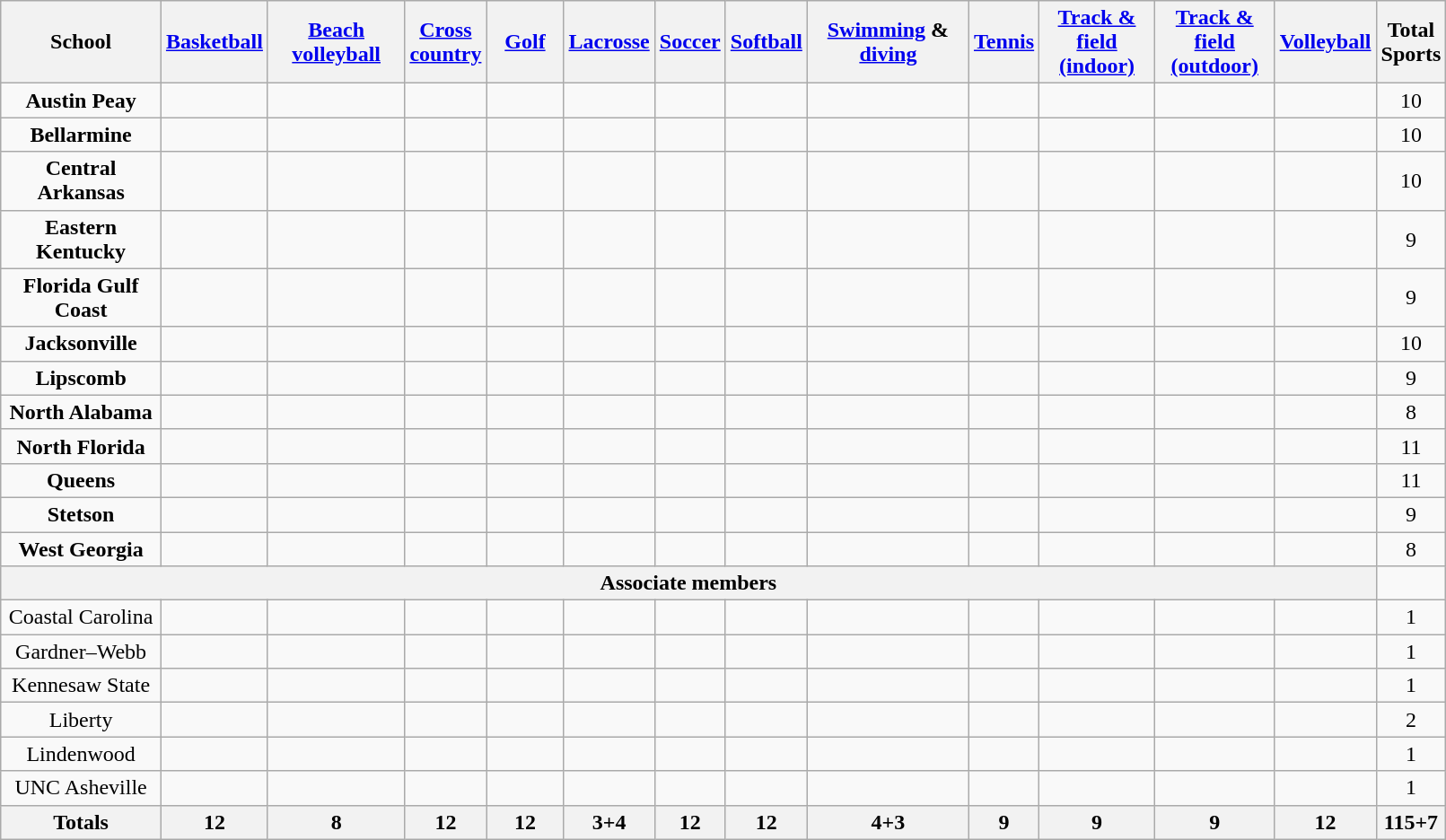<table class="wikitable sortable" style="text-align:center; width:85%">
<tr style="text-align:center">
<th>School</th>
<th><a href='#'>Basketball</a></th>
<th><a href='#'>Beach volleyball</a></th>
<th><a href='#'>Cross<br>country</a></th>
<th width=50px><a href='#'>Golf</a></th>
<th><a href='#'>Lacrosse</a></th>
<th><a href='#'>Soccer</a></th>
<th><a href='#'>Softball</a></th>
<th><a href='#'>Swimming</a> & <a href='#'>diving</a></th>
<th><a href='#'>Tennis</a></th>
<th><a href='#'>Track & field<br>(indoor)</a></th>
<th><a href='#'>Track & field<br>(outdoor)</a></th>
<th><a href='#'>Volleyball</a></th>
<th>Total<br>Sports</th>
</tr>
<tr align=center>
<td><strong>Austin Peay</strong></td>
<td></td>
<td></td>
<td></td>
<td></td>
<td></td>
<td></td>
<td></td>
<td></td>
<td></td>
<td></td>
<td></td>
<td></td>
<td>10</td>
</tr>
<tr align=center>
<td><strong>Bellarmine</strong></td>
<td></td>
<td></td>
<td></td>
<td></td>
<td></td>
<td></td>
<td></td>
<td></td>
<td></td>
<td></td>
<td></td>
<td></td>
<td>10</td>
</tr>
<tr align=center>
<td><strong>Central Arkansas</strong></td>
<td></td>
<td></td>
<td></td>
<td></td>
<td></td>
<td></td>
<td></td>
<td></td>
<td></td>
<td></td>
<td></td>
<td></td>
<td>10</td>
</tr>
<tr align=center>
<td><strong>Eastern Kentucky</strong></td>
<td></td>
<td></td>
<td></td>
<td></td>
<td></td>
<td></td>
<td></td>
<td></td>
<td></td>
<td></td>
<td></td>
<td></td>
<td>9</td>
</tr>
<tr align=center>
<td><strong>Florida Gulf Coast</strong></td>
<td></td>
<td></td>
<td></td>
<td></td>
<td></td>
<td></td>
<td></td>
<td></td>
<td></td>
<td></td>
<td></td>
<td></td>
<td>9</td>
</tr>
<tr align=center>
<td><strong>Jacksonville</strong></td>
<td></td>
<td></td>
<td></td>
<td></td>
<td></td>
<td></td>
<td></td>
<td></td>
<td></td>
<td></td>
<td></td>
<td></td>
<td>10</td>
</tr>
<tr align=center>
<td><strong>Lipscomb</strong></td>
<td></td>
<td></td>
<td></td>
<td></td>
<td></td>
<td></td>
<td></td>
<td></td>
<td></td>
<td></td>
<td></td>
<td></td>
<td>9</td>
</tr>
<tr align=center>
<td><strong>North Alabama</strong></td>
<td></td>
<td></td>
<td></td>
<td></td>
<td></td>
<td></td>
<td></td>
<td></td>
<td></td>
<td></td>
<td></td>
<td></td>
<td>8</td>
</tr>
<tr align=center>
<td><strong>North Florida</strong></td>
<td></td>
<td></td>
<td></td>
<td></td>
<td></td>
<td></td>
<td></td>
<td></td>
<td></td>
<td></td>
<td></td>
<td></td>
<td>11</td>
</tr>
<tr align=center>
<td><strong>Queens</strong></td>
<td></td>
<td></td>
<td></td>
<td></td>
<td></td>
<td></td>
<td></td>
<td></td>
<td></td>
<td></td>
<td></td>
<td></td>
<td>11</td>
</tr>
<tr align=center>
<td><strong>Stetson</strong></td>
<td></td>
<td></td>
<td></td>
<td></td>
<td></td>
<td></td>
<td></td>
<td></td>
<td></td>
<td></td>
<td></td>
<td></td>
<td>9</td>
</tr>
<tr align=center>
<td><strong>West Georgia</strong></td>
<td></td>
<td></td>
<td></td>
<td></td>
<td></td>
<td></td>
<td></td>
<td></td>
<td></td>
<td></td>
<td></td>
<td></td>
<td>8</td>
</tr>
<tr>
<th colspan=13>Associate members</th>
</tr>
<tr align=center>
<td>Coastal Carolina</td>
<td></td>
<td></td>
<td></td>
<td></td>
<td></td>
<td></td>
<td></td>
<td></td>
<td></td>
<td></td>
<td></td>
<td></td>
<td>1</td>
</tr>
<tr align=center>
<td>Gardner–Webb</td>
<td></td>
<td></td>
<td></td>
<td></td>
<td></td>
<td></td>
<td></td>
<td></td>
<td></td>
<td></td>
<td></td>
<td></td>
<td>1</td>
</tr>
<tr align=center>
<td>Kennesaw State</td>
<td></td>
<td></td>
<td></td>
<td></td>
<td></td>
<td></td>
<td></td>
<td></td>
<td></td>
<td></td>
<td></td>
<td></td>
<td>1</td>
</tr>
<tr align=center>
<td>Liberty</td>
<td></td>
<td></td>
<td></td>
<td></td>
<td></td>
<td></td>
<td></td>
<td></td>
<td></td>
<td></td>
<td></td>
<td></td>
<td>2</td>
</tr>
<tr align=center>
<td>Lindenwood</td>
<td></td>
<td></td>
<td></td>
<td></td>
<td></td>
<td></td>
<td></td>
<td></td>
<td></td>
<td></td>
<td></td>
<td></td>
<td>1</td>
</tr>
<tr align=center>
<td>UNC Asheville</td>
<td></td>
<td></td>
<td></td>
<td></td>
<td></td>
<td></td>
<td></td>
<td></td>
<td></td>
<td></td>
<td></td>
<td></td>
<td>1<br></td>
</tr>
<tr>
<th>Totals</th>
<th>12</th>
<th>8</th>
<th>12</th>
<th>12</th>
<th>3+4</th>
<th>12</th>
<th>12</th>
<th>4+3</th>
<th>9</th>
<th>9</th>
<th>9</th>
<th>12</th>
<th>115+7</th>
</tr>
</table>
